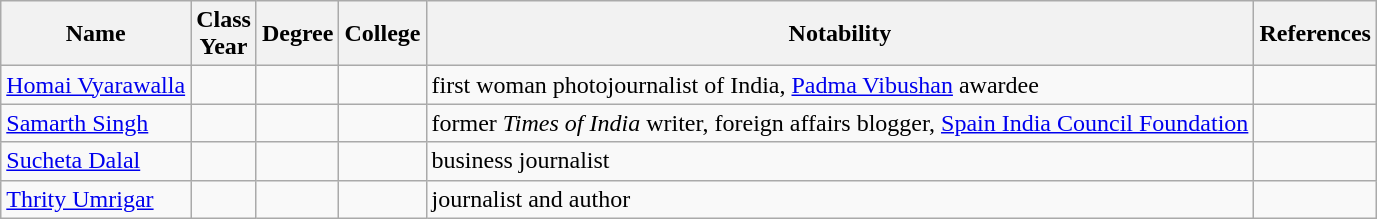<table class="wikitable sortable">
<tr>
<th>Name</th>
<th>Class<br>Year</th>
<th>Degree</th>
<th>College</th>
<th class="unsortable">Notability</th>
<th class="unsortable">References</th>
</tr>
<tr>
<td><a href='#'>Homai Vyarawalla</a></td>
<td></td>
<td></td>
<td></td>
<td>first woman photojournalist of India, <a href='#'>Padma Vibushan</a> awardee</td>
<td></td>
</tr>
<tr>
<td><a href='#'>Samarth Singh</a></td>
<td></td>
<td></td>
<td></td>
<td>former <em>Times of India</em> writer, foreign affairs blogger, <a href='#'>Spain India Council Foundation</a></td>
<td></td>
</tr>
<tr>
<td><a href='#'>Sucheta Dalal</a></td>
<td></td>
<td></td>
<td></td>
<td>business journalist</td>
<td></td>
</tr>
<tr>
<td><a href='#'>Thrity Umrigar</a></td>
<td></td>
<td></td>
<td></td>
<td>journalist and author</td>
<td></td>
</tr>
</table>
